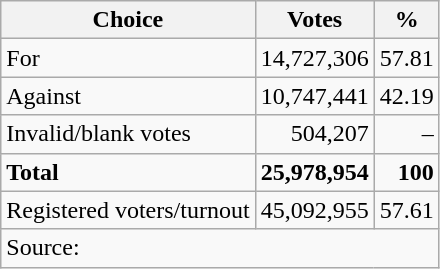<table class=wikitable style="text-align:right">
<tr>
<th>Choice</th>
<th>Votes</th>
<th>%</th>
</tr>
<tr>
<td align=left>For</td>
<td>14,727,306</td>
<td>57.81</td>
</tr>
<tr>
<td align=left>Against</td>
<td>10,747,441</td>
<td>42.19</td>
</tr>
<tr>
<td align=left>Invalid/blank votes</td>
<td>504,207</td>
<td>–</td>
</tr>
<tr>
<td align=left><strong>Total</strong></td>
<td><strong>25,978,954</strong></td>
<td><strong>100</strong></td>
</tr>
<tr>
<td align=left>Registered voters/turnout</td>
<td>45,092,955</td>
<td>57.61</td>
</tr>
<tr>
<td align=left colspan=3>Source: </td>
</tr>
</table>
